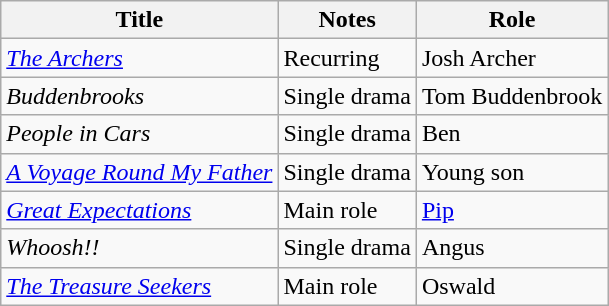<table class="wikitable sortable">
<tr>
<th>Title</th>
<th class="unsortable">Notes</th>
<th>Role</th>
</tr>
<tr>
<td data-sort-value="Archers, The"><em><a href='#'>The Archers</a></em></td>
<td>Recurring</td>
<td>Josh Archer</td>
</tr>
<tr>
<td><em>Buddenbrooks</em></td>
<td>Single drama</td>
<td>Tom Buddenbrook</td>
</tr>
<tr>
<td><em>People in Cars</em></td>
<td>Single drama</td>
<td>Ben</td>
</tr>
<tr>
<td data-sort-value="Voyage Round My Father, A"><em><a href='#'>A Voyage Round My Father</a></em></td>
<td>Single drama</td>
<td>Young son</td>
</tr>
<tr>
<td><em><a href='#'>Great Expectations</a></em></td>
<td>Main role</td>
<td><a href='#'>Pip</a></td>
</tr>
<tr>
<td><em>Whoosh!!</em></td>
<td>Single drama</td>
<td>Angus</td>
</tr>
<tr>
<td data-sort-value="Treasure Seekers, The"><em><a href='#'>The Treasure Seekers</a></em></td>
<td>Main role</td>
<td>Oswald</td>
</tr>
</table>
